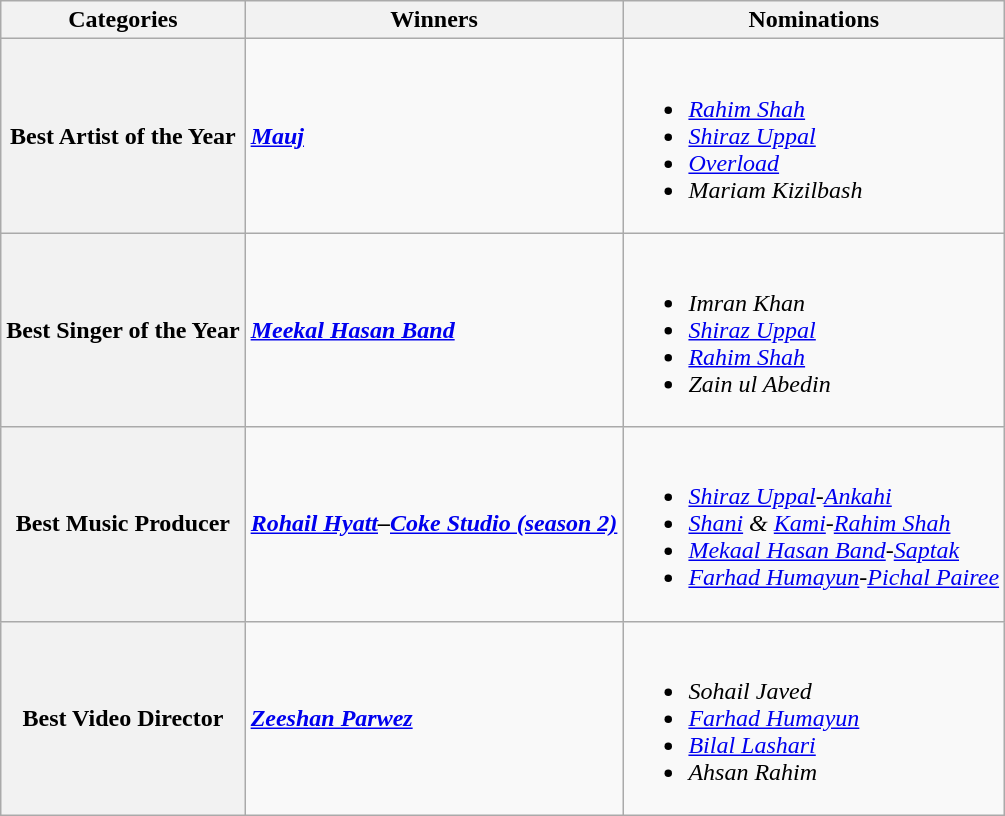<table class="wikitable style">
<tr>
<th>Categories</th>
<th>Winners</th>
<th>Nominations</th>
</tr>
<tr>
<th><strong>Best Artist of the Year</strong></th>
<td><strong><em><a href='#'>Mauj</a></em></strong></td>
<td><br><ul><li><em><a href='#'>Rahim Shah</a></em></li><li><em><a href='#'>Shiraz Uppal</a></em></li><li><em><a href='#'>Overload</a></em></li><li><em>Mariam Kizilbash</em></li></ul></td>
</tr>
<tr>
<th><strong>Best Singer of the Year</strong></th>
<td><strong><em><a href='#'>Meekal Hasan Band</a></em></strong></td>
<td><br><ul><li><em>Imran Khan</em></li><li><em><a href='#'>Shiraz Uppal</a></em></li><li><em><a href='#'>Rahim Shah</a></em></li><li><em>Zain ul Abedin</em></li></ul></td>
</tr>
<tr>
<th><strong>Best Music Producer</strong></th>
<td><strong><em><a href='#'>Rohail Hyatt</a>–<a href='#'>Coke Studio (season 2)</a></em></strong></td>
<td><br><ul><li><em><a href='#'>Shiraz Uppal</a>-<a href='#'>Ankahi</a></em></li><li><em><a href='#'>Shani</a> & <a href='#'>Kami</a>-<a href='#'>Rahim Shah</a></em></li><li><em><a href='#'>Mekaal Hasan Band</a>-<a href='#'>Saptak</a></em></li><li><em><a href='#'>Farhad Humayun</a>-<a href='#'>Pichal Pairee</a></em></li></ul></td>
</tr>
<tr>
<th><strong>Best Video Director</strong></th>
<td><strong><em><a href='#'>Zeeshan Parwez</a></em></strong></td>
<td><br><ul><li><em>Sohail Javed</em></li><li><em><a href='#'>Farhad Humayun</a></em></li><li><em><a href='#'>Bilal Lashari</a></em></li><li><em>Ahsan Rahim</em></li></ul></td>
</tr>
</table>
